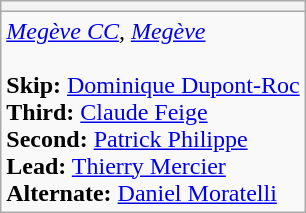<table class="wikitable">
<tr align=center>
<th></th>
</tr>
<tr>
<td><em><a href='#'>Megève CC</a>, <a href='#'>Megève</a></em><br><br><strong>Skip:</strong> <a href='#'>Dominique Dupont-Roc</a><br>
<strong>Third:</strong> <a href='#'>Claude Feige</a><br>
<strong>Second:</strong> <a href='#'>Patrick Philippe</a><br>
<strong>Lead:</strong> <a href='#'>Thierry Mercier</a><br>
<strong>Alternate:</strong> <a href='#'>Daniel Moratelli</a></td>
</tr>
</table>
